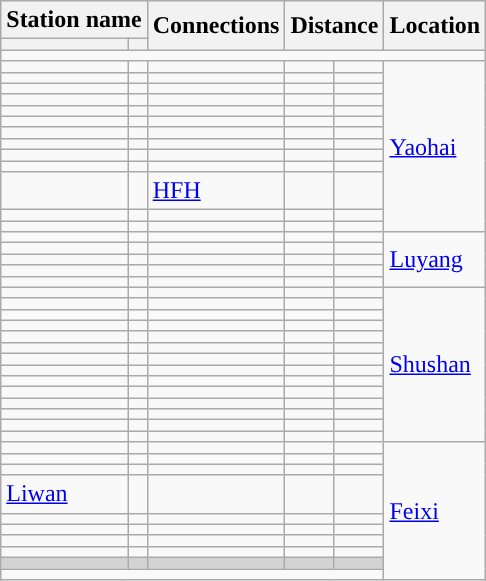<table class="wikitable">
<tr>
<th colspan=2>Station name</th>
<th rowspan=2>Connections</th>
<th colspan="2" rowspan="2">Distance<br></th>
<th rowspan=2>Location</th>
</tr>
<tr>
<th></th>
<th></th>
</tr>
<tr style="background:#">
<td colspan = "6"></td>
</tr>
<tr>
<td></td>
<td></td>
<td></td>
<td></td>
<td></td>
<td rowspan="13"><a href='#'>Yaohai</a></td>
</tr>
<tr>
<td></td>
<td></td>
<td></td>
<td></td>
<td></td>
</tr>
<tr>
<td></td>
<td></td>
<td></td>
<td></td>
<td></td>
</tr>
<tr>
<td></td>
<td></td>
<td></td>
<td></td>
<td></td>
</tr>
<tr>
<td></td>
<td></td>
<td></td>
<td></td>
<td></td>
</tr>
<tr>
<td></td>
<td></td>
<td></td>
<td></td>
<td></td>
</tr>
<tr>
<td></td>
<td></td>
<td></td>
<td></td>
<td></td>
</tr>
<tr>
<td></td>
<td></td>
<td></td>
<td></td>
<td></td>
</tr>
<tr>
<td></td>
<td></td>
<td></td>
<td></td>
<td></td>
</tr>
<tr>
<td></td>
<td></td>
<td></td>
<td></td>
<td></td>
</tr>
<tr>
<td></td>
<td></td>
<td>  <a href='#'>HFH</a></td>
<td></td>
<td></td>
</tr>
<tr>
<td></td>
<td></td>
<td></td>
<td></td>
<td></td>
</tr>
<tr>
<td></td>
<td></td>
<td></td>
<td></td>
<td></td>
</tr>
<tr>
<td></td>
<td></td>
<td></td>
<td></td>
<td></td>
<td rowspan="5"><a href='#'>Luyang</a></td>
</tr>
<tr>
<td></td>
<td></td>
<td></td>
<td></td>
<td></td>
</tr>
<tr>
<td></td>
<td></td>
<td></td>
<td></td>
<td></td>
</tr>
<tr>
<td></td>
<td></td>
<td></td>
<td></td>
<td></td>
</tr>
<tr>
<td></td>
<td></td>
<td></td>
<td></td>
<td></td>
</tr>
<tr>
<td></td>
<td></td>
<td></td>
<td></td>
<td></td>
<td rowspan="14"><a href='#'>Shushan</a></td>
</tr>
<tr>
<td></td>
<td></td>
<td></td>
<td></td>
<td></td>
</tr>
<tr>
<td></td>
<td></td>
<td></td>
<td></td>
<td></td>
</tr>
<tr>
<td></td>
<td></td>
<td></td>
<td></td>
<td></td>
</tr>
<tr>
<td></td>
<td></td>
<td></td>
<td></td>
<td></td>
</tr>
<tr>
<td></td>
<td></td>
<td></td>
<td></td>
<td></td>
</tr>
<tr>
<td></td>
<td></td>
<td></td>
<td></td>
<td></td>
</tr>
<tr>
<td></td>
<td></td>
<td></td>
<td></td>
<td></td>
</tr>
<tr>
<td></td>
<td></td>
<td></td>
<td></td>
<td></td>
</tr>
<tr>
<td></td>
<td></td>
<td></td>
<td></td>
<td></td>
</tr>
<tr>
<td></td>
<td></td>
<td></td>
<td></td>
<td></td>
</tr>
<tr>
<td></td>
<td></td>
<td></td>
<td></td>
<td></td>
</tr>
<tr>
<td></td>
<td></td>
<td></td>
<td></td>
<td></td>
</tr>
<tr>
<td></td>
<td></td>
<td></td>
<td></td>
<td></td>
</tr>
<tr>
<td></td>
<td></td>
<td></td>
<td></td>
<td></td>
<td rowspan="10"><a href='#'>Feixi</a></td>
</tr>
<tr>
<td></td>
<td></td>
<td></td>
<td></td>
<td></td>
</tr>
<tr>
<td></td>
<td></td>
<td></td>
<td></td>
<td></td>
</tr>
<tr>
<td><a href='#'>Liwan</a></td>
<td></td>
<td></td>
<td></td>
<td></td>
</tr>
<tr>
<td></td>
<td></td>
<td></td>
<td></td>
<td></td>
</tr>
<tr>
<td></td>
<td></td>
<td></td>
<td></td>
<td></td>
</tr>
<tr>
<td></td>
<td></td>
<td></td>
<td></td>
<td></td>
</tr>
<tr>
<td></td>
<td></td>
<td></td>
<td></td>
<td></td>
</tr>
<tr bgcolor="lightgrey">
<td></td>
<td></td>
<td></td>
<td></td>
<td></td>
</tr>
<tr style="background:#">
<td colspan = "6"></td>
</tr>
</table>
